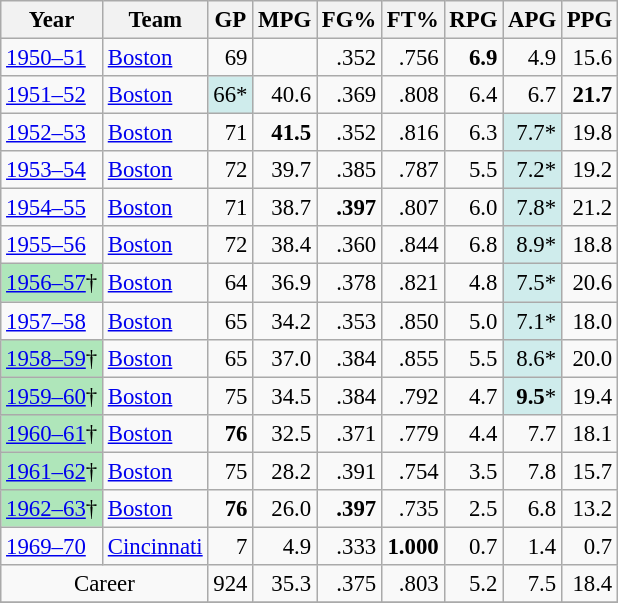<table class="wikitable sortable" style="font-size:95%; text-align:right;">
<tr>
<th>Year</th>
<th>Team</th>
<th>GP</th>
<th>MPG</th>
<th>FG%</th>
<th>FT%</th>
<th>RPG</th>
<th>APG</th>
<th>PPG</th>
</tr>
<tr>
<td style="text-align:left;"><a href='#'>1950–51</a></td>
<td style="text-align:left;"><a href='#'>Boston</a></td>
<td>69</td>
<td></td>
<td>.352</td>
<td>.756</td>
<td><strong>6.9</strong></td>
<td>4.9</td>
<td>15.6</td>
</tr>
<tr>
<td style="text-align:left;"><a href='#'>1951–52</a></td>
<td style="text-align:left;"><a href='#'>Boston</a></td>
<td style="background:#cfecec;">66*</td>
<td>40.6</td>
<td>.369</td>
<td>.808</td>
<td>6.4</td>
<td>6.7</td>
<td><strong>21.7</strong></td>
</tr>
<tr>
<td style="text-align:left;"><a href='#'>1952–53</a></td>
<td style="text-align:left;"><a href='#'>Boston</a></td>
<td>71</td>
<td><strong>41.5</strong></td>
<td>.352</td>
<td>.816</td>
<td>6.3</td>
<td bgcolor="CFECEC">7.7*</td>
<td>19.8</td>
</tr>
<tr>
<td style="text-align:left;"><a href='#'>1953–54</a></td>
<td style="text-align:left;"><a href='#'>Boston</a></td>
<td>72</td>
<td>39.7</td>
<td>.385</td>
<td>.787</td>
<td>5.5</td>
<td bgcolor="CFECEC">7.2*</td>
<td>19.2</td>
</tr>
<tr>
<td style="text-align:left;"><a href='#'>1954–55</a></td>
<td style="text-align:left;"><a href='#'>Boston</a></td>
<td>71</td>
<td>38.7</td>
<td><strong>.397</strong></td>
<td>.807</td>
<td>6.0</td>
<td bgcolor="CFECEC">7.8*</td>
<td>21.2</td>
</tr>
<tr>
<td style="text-align:left;"><a href='#'>1955–56</a></td>
<td style="text-align:left;"><a href='#'>Boston</a></td>
<td>72</td>
<td>38.4</td>
<td>.360</td>
<td>.844</td>
<td>6.8</td>
<td bgcolor="CFECEC">8.9*</td>
<td>18.8</td>
</tr>
<tr>
<td style="text-align:left;background:#afe6ba;"><a href='#'>1956–57</a>†</td>
<td style="text-align:left;"><a href='#'>Boston</a></td>
<td>64</td>
<td>36.9</td>
<td>.378</td>
<td>.821</td>
<td>4.8</td>
<td bgcolor="CFECEC">7.5*</td>
<td>20.6</td>
</tr>
<tr>
<td style="text-align:left;"><a href='#'>1957–58</a></td>
<td style="text-align:left;"><a href='#'>Boston</a></td>
<td>65</td>
<td>34.2</td>
<td>.353</td>
<td>.850</td>
<td>5.0</td>
<td bgcolor="CFECEC">7.1*</td>
<td>18.0</td>
</tr>
<tr>
<td style="text-align:left;background:#afe6ba;"><a href='#'>1958–59</a>†</td>
<td style="text-align:left;"><a href='#'>Boston</a></td>
<td>65</td>
<td>37.0</td>
<td>.384</td>
<td>.855</td>
<td>5.5</td>
<td bgcolor="CFECEC">8.6*</td>
<td>20.0</td>
</tr>
<tr>
<td style="text-align:left;background:#afe6ba;"><a href='#'>1959–60</a>†</td>
<td style="text-align:left;"><a href='#'>Boston</a></td>
<td>75</td>
<td>34.5</td>
<td>.384</td>
<td>.792</td>
<td>4.7</td>
<td bgcolor="CFECEC"><strong>9.5</strong>*</td>
<td>19.4</td>
</tr>
<tr>
<td style="text-align:left;background:#afe6ba;"><a href='#'>1960–61</a>†</td>
<td style="text-align:left;"><a href='#'>Boston</a></td>
<td><strong>76</strong></td>
<td>32.5</td>
<td>.371</td>
<td>.779</td>
<td>4.4</td>
<td>7.7</td>
<td>18.1</td>
</tr>
<tr>
<td style="text-align:left;background:#afe6ba;"><a href='#'>1961–62</a>†</td>
<td style="text-align:left;"><a href='#'>Boston</a></td>
<td>75</td>
<td>28.2</td>
<td>.391</td>
<td>.754</td>
<td>3.5</td>
<td>7.8</td>
<td>15.7</td>
</tr>
<tr>
<td style="text-align:left;background:#afe6ba;"><a href='#'>1962–63</a>†</td>
<td style="text-align:left;"><a href='#'>Boston</a></td>
<td><strong>76</strong></td>
<td>26.0</td>
<td><strong>.397</strong></td>
<td>.735</td>
<td>2.5</td>
<td>6.8</td>
<td>13.2</td>
</tr>
<tr>
<td style="text-align:left;"><a href='#'>1969–70</a></td>
<td style="text-align:left;"><a href='#'>Cincinnati</a></td>
<td>7</td>
<td>4.9</td>
<td>.333</td>
<td><strong>1.000</strong></td>
<td>0.7</td>
<td>1.4</td>
<td>0.7</td>
</tr>
<tr class="sortbottom">
<td style="text-align:center;" colspan="2">Career</td>
<td>924</td>
<td>35.3</td>
<td>.375</td>
<td>.803</td>
<td>5.2</td>
<td>7.5</td>
<td>18.4</td>
</tr>
<tr>
</tr>
</table>
